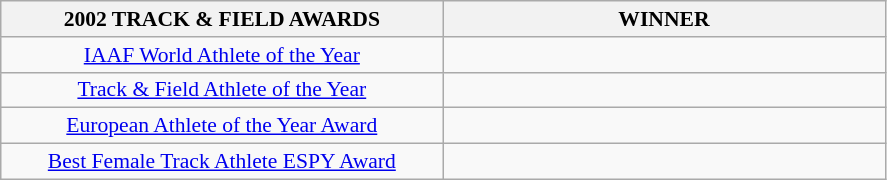<table class="wikitable" style="border-collapse: collapse; font-size: 90%;">
<tr>
<th align="center" style="width: 20em">2002 TRACK & FIELD AWARDS</th>
<th align="center" style="width: 20em">WINNER</th>
</tr>
<tr>
<td align="center"><a href='#'>IAAF World Athlete of the Year</a></td>
<td></td>
</tr>
<tr>
<td align="center"><a href='#'>Track & Field Athlete of the Year</a></td>
<td></td>
</tr>
<tr>
<td align="center"><a href='#'>European Athlete of the Year Award</a></td>
<td></td>
</tr>
<tr>
<td align="center"><a href='#'>Best Female Track Athlete ESPY Award</a></td>
<td></td>
</tr>
</table>
